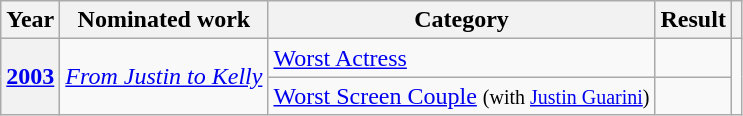<table class="wikitable plainrowheaders">
<tr>
<th>Year</th>
<th>Nominated work</th>
<th>Category</th>
<th>Result</th>
<th></th>
</tr>
<tr>
<th scope="row" rowspan="2"><a href='#'>2003</a></th>
<td rowspan="2"><em><a href='#'>From Justin to Kelly</a></em></td>
<td><a href='#'>Worst Actress</a></td>
<td></td>
<td align="center" rowspan="2"></td>
</tr>
<tr>
<td><a href='#'>Worst Screen Couple</a> <small>(with <a href='#'>Justin Guarini</a>)</small></td>
<td></td>
</tr>
</table>
